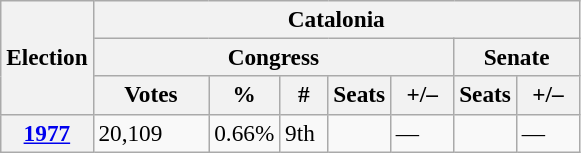<table class="wikitable" style="font-size:97%; text-align:left;">
<tr>
<th rowspan="3">Election</th>
<th colspan="7">Catalonia</th>
</tr>
<tr>
<th colspan="5">Congress</th>
<th colspan="2">Senate</th>
</tr>
<tr>
<th width="70">Votes</th>
<th width="35">%</th>
<th width="25">#</th>
<th>Seats</th>
<th width="35">+/–</th>
<th>Seats</th>
<th width="35">+/–</th>
</tr>
<tr>
<th><a href='#'>1977</a></th>
<td>20,109</td>
<td>0.66%</td>
<td>9th</td>
<td></td>
<td>—</td>
<td></td>
<td>—</td>
</tr>
</table>
